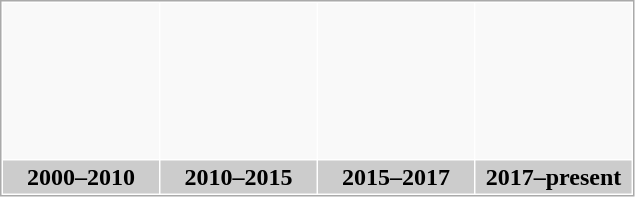<table border="0" cellpadding="2" cellspacing="1" style="border:1px solid #aaa">
<tr align=center>
<th style="height:100px; background:#f9f9f9;"></th>
<th style="height:100px; background:#f9f9f9;"></th>
<th style="height:100px; background:#f9f9f9;"></th>
<th style="height:100px; background:#f9f9f9;"></th>
</tr>
<tr>
<th style="width:100px; background:#ccc;">2000–2010</th>
<th style="width:100px; background:#ccc;">2010–2015</th>
<th style="width:100px; background:#ccc;">2015–2017</th>
<th style="width:100px; background:#ccc;">2017–present</th>
</tr>
</table>
